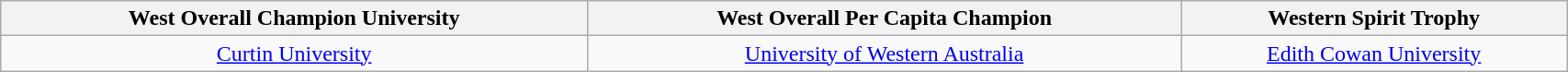<table class="wikitable unsortable" style="width:90%; font-size:100%; text-align:center;">
<tr>
<th><strong>West Overall Champion University</strong></th>
<th><strong>West Overall Per Capita Champion</strong></th>
<th><strong>Western Spirit Trophy</strong></th>
</tr>
<tr>
<td><a href='#'>Curtin University</a></td>
<td><a href='#'>University of Western Australia</a></td>
<td><a href='#'>Edith Cowan University</a></td>
</tr>
</table>
